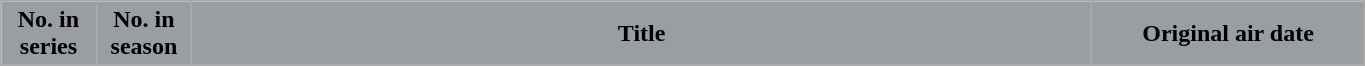<table class="wikitable plainrowheaders" style="width:72%;">
<tr>
<th scope="col" style="background-color: #9a9ea2; color: #000000;" width=7%>No. in<br>series</th>
<th scope="col" style="background-color: #9a9ea2; color: #000000;" width=7%>No. in<br>season</th>
<th scope="col" style="background-color: #9a9ea2; color: #000000;">Title</th>
<th scope="col" style="background-color: #9a9ea2; color: #000000;" width=20%>Original air date</th>
</tr>
<tr>
</tr>
</table>
